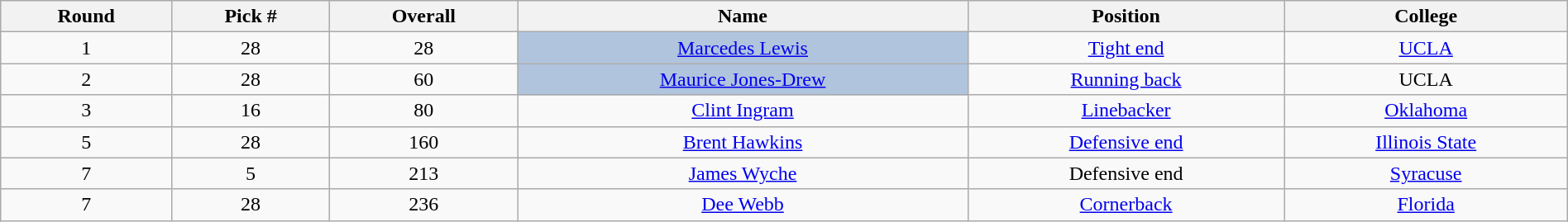<table class="wikitable sortable sortable" style="width: 100%; text-align:center">
<tr>
<th>Round</th>
<th>Pick #</th>
<th>Overall</th>
<th>Name</th>
<th>Position</th>
<th>College</th>
</tr>
<tr>
<td>1</td>
<td>28</td>
<td>28</td>
<td bgcolor=lightsteelblue><a href='#'>Marcedes Lewis</a></td>
<td><a href='#'>Tight end</a></td>
<td><a href='#'>UCLA</a></td>
</tr>
<tr>
<td>2</td>
<td>28</td>
<td>60</td>
<td bgcolor=lightsteelblue><a href='#'>Maurice Jones-Drew</a></td>
<td><a href='#'>Running back</a></td>
<td>UCLA</td>
</tr>
<tr>
<td>3</td>
<td>16</td>
<td>80</td>
<td><a href='#'>Clint Ingram</a></td>
<td><a href='#'>Linebacker</a></td>
<td><a href='#'>Oklahoma</a></td>
</tr>
<tr>
<td>5</td>
<td>28</td>
<td>160</td>
<td><a href='#'>Brent Hawkins</a></td>
<td><a href='#'>Defensive end</a></td>
<td><a href='#'>Illinois State</a></td>
</tr>
<tr>
<td>7</td>
<td>5</td>
<td>213</td>
<td><a href='#'>James Wyche</a></td>
<td>Defensive end</td>
<td><a href='#'>Syracuse</a></td>
</tr>
<tr>
<td>7</td>
<td>28</td>
<td>236</td>
<td><a href='#'>Dee Webb</a></td>
<td><a href='#'>Cornerback</a></td>
<td><a href='#'>Florida</a></td>
</tr>
</table>
